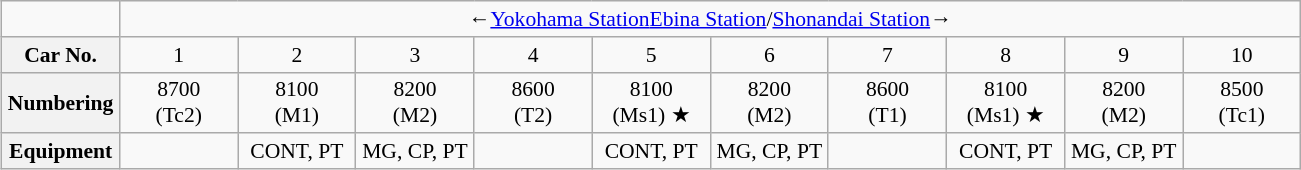<table class="wikitable" style="text-align:center; font-size:90%; margin:1em 0em 2em 3em;">
<tr>
<td></td>
<td colspan="10"><span>←<a href='#'>Yokohama Station</a></span><span><a href='#'>Ebina Station</a>/<a href='#'>Shonandai Station</a>→</span></td>
</tr>
<tr>
<th style="width:5em;">Car No.</th>
<td style="width:5em;">1</td>
<td style="width:5em;">2</td>
<td style="width:5em;">3</td>
<td style="width:5em;">4</td>
<td style="width:5em;">5</td>
<td style="width:5em;">6</td>
<td style="width:5em;">7</td>
<td style="width:5em;">8</td>
<td style="width:5em;">9</td>
<td style="width:5em;">10</td>
</tr>
<tr>
<th>Numbering</th>
<td>8700<br> (Tc2)</td>
<td>8100<br> (M1)</td>
<td>8200<br> (M2)</td>
<td>8600<br> (T2)</td>
<td>8100<br> (Ms1) ★</td>
<td>8200<br> (M2)</td>
<td>8600<br> (T1)</td>
<td>8100<br> (Ms1) ★</td>
<td>8200<br> (M2)</td>
<td>8500<br> (Tc1)</td>
</tr>
<tr>
<th>Equipment</th>
<td> </td>
<td>CONT, PT</td>
<td>MG, CP, PT</td>
<td> </td>
<td>CONT, PT</td>
<td>MG, CP, PT</td>
<td> </td>
<td>CONT, PT</td>
<td>MG, CP, PT</td>
<td> </td>
</tr>
</table>
